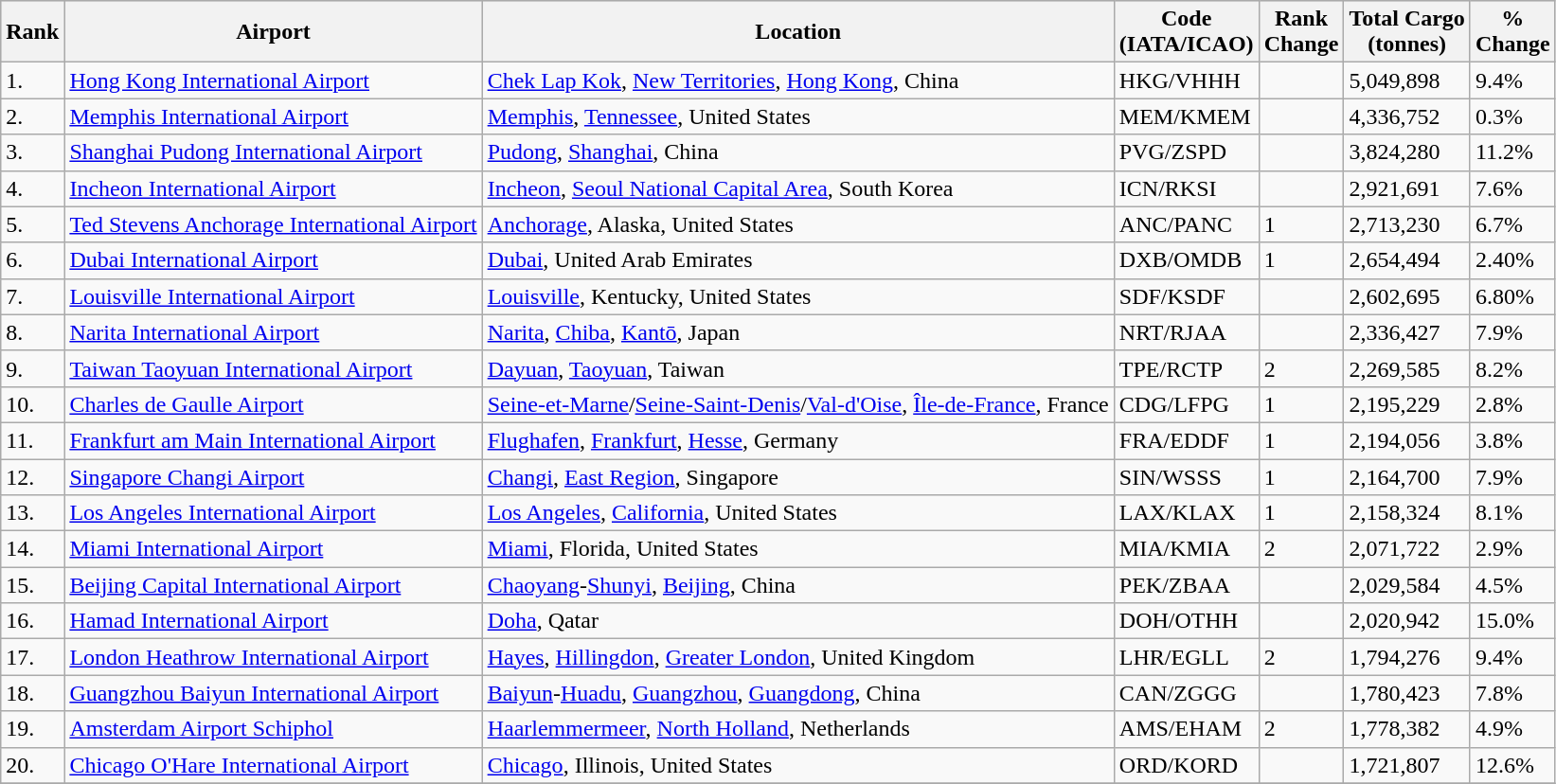<table class="wikitable sortable">
<tr style="background:lightgrey;">
<th>Rank</th>
<th>Airport</th>
<th>Location</th>
<th>Code<br>(IATA/ICAO)</th>
<th>Rank<br>Change</th>
<th>Total Cargo<br>(tonnes)</th>
<th>%<br>Change</th>
</tr>
<tr>
<td>1.</td>
<td> <a href='#'>Hong Kong International Airport</a></td>
<td><a href='#'>Chek Lap Kok</a>, <a href='#'>New Territories</a>, <a href='#'>Hong Kong</a>, China</td>
<td>HKG/VHHH</td>
<td></td>
<td>5,049,898</td>
<td>9.4%</td>
</tr>
<tr>
<td>2.</td>
<td> <a href='#'>Memphis International Airport</a></td>
<td><a href='#'>Memphis</a>, <a href='#'>Tennessee</a>, United States</td>
<td>MEM/KMEM</td>
<td></td>
<td>4,336,752</td>
<td>0.3%</td>
</tr>
<tr>
<td>3.</td>
<td> <a href='#'>Shanghai Pudong International Airport</a></td>
<td><a href='#'>Pudong</a>, <a href='#'>Shanghai</a>, China</td>
<td>PVG/ZSPD</td>
<td></td>
<td>3,824,280</td>
<td>11.2%</td>
</tr>
<tr>
<td>4.</td>
<td> <a href='#'>Incheon International Airport</a></td>
<td><a href='#'>Incheon</a>, <a href='#'>Seoul National Capital Area</a>, South Korea</td>
<td>ICN/RKSI</td>
<td></td>
<td>2,921,691</td>
<td>7.6%</td>
</tr>
<tr>
<td>5.</td>
<td> <a href='#'>Ted Stevens Anchorage International Airport</a></td>
<td><a href='#'>Anchorage</a>, Alaska, United States</td>
<td>ANC/PANC</td>
<td>1</td>
<td>2,713,230</td>
<td>6.7%</td>
</tr>
<tr>
<td>6.</td>
<td> <a href='#'>Dubai International Airport</a></td>
<td><a href='#'>Dubai</a>, United Arab Emirates</td>
<td>DXB/OMDB</td>
<td>1</td>
<td>2,654,494</td>
<td>2.40%</td>
</tr>
<tr>
<td>7.</td>
<td> <a href='#'>Louisville International Airport</a></td>
<td><a href='#'>Louisville</a>, Kentucky, United States</td>
<td>SDF/KSDF</td>
<td></td>
<td>2,602,695</td>
<td>6.80%</td>
</tr>
<tr>
<td>8.</td>
<td> <a href='#'>Narita International Airport</a></td>
<td><a href='#'>Narita</a>, <a href='#'>Chiba</a>, <a href='#'>Kantō</a>, Japan</td>
<td>NRT/RJAA</td>
<td></td>
<td>2,336,427</td>
<td>7.9%</td>
</tr>
<tr>
<td>9.</td>
<td> <a href='#'>Taiwan Taoyuan International Airport</a></td>
<td><a href='#'>Dayuan</a>, <a href='#'>Taoyuan</a>, Taiwan</td>
<td>TPE/RCTP</td>
<td>2</td>
<td>2,269,585</td>
<td>8.2%</td>
</tr>
<tr>
<td>10.</td>
<td> <a href='#'>Charles de Gaulle Airport</a></td>
<td><a href='#'>Seine-et-Marne</a>/<a href='#'>Seine-Saint-Denis</a>/<a href='#'>Val-d'Oise</a>, <a href='#'>Île-de-France</a>, France</td>
<td>CDG/LFPG</td>
<td>1</td>
<td>2,195,229</td>
<td>2.8%</td>
</tr>
<tr>
<td>11.</td>
<td> <a href='#'>Frankfurt am Main International Airport</a></td>
<td><a href='#'>Flughafen</a>, <a href='#'>Frankfurt</a>, <a href='#'>Hesse</a>, Germany</td>
<td>FRA/EDDF</td>
<td>1</td>
<td>2,194,056</td>
<td>3.8%</td>
</tr>
<tr>
<td>12.</td>
<td> <a href='#'>Singapore Changi Airport</a></td>
<td><a href='#'>Changi</a>, <a href='#'>East Region</a>, Singapore</td>
<td>SIN/WSSS</td>
<td>1</td>
<td>2,164,700</td>
<td>7.9%</td>
</tr>
<tr>
<td>13.</td>
<td> <a href='#'>Los Angeles International Airport</a></td>
<td><a href='#'>Los Angeles</a>, <a href='#'>California</a>, United States</td>
<td>LAX/KLAX</td>
<td>1</td>
<td>2,158,324</td>
<td>8.1%</td>
</tr>
<tr>
<td>14.</td>
<td> <a href='#'>Miami International Airport</a></td>
<td><a href='#'>Miami</a>, Florida, United States</td>
<td>MIA/KMIA</td>
<td>2</td>
<td>2,071,722</td>
<td>2.9%</td>
</tr>
<tr>
<td>15.</td>
<td> <a href='#'>Beijing Capital International Airport</a></td>
<td><a href='#'>Chaoyang</a>-<a href='#'>Shunyi</a>, <a href='#'>Beijing</a>, China</td>
<td>PEK/ZBAA</td>
<td></td>
<td>2,029,584</td>
<td>4.5%</td>
</tr>
<tr>
<td>16.</td>
<td> <a href='#'>Hamad International Airport</a></td>
<td><a href='#'>Doha</a>, Qatar</td>
<td>DOH/OTHH</td>
<td></td>
<td>2,020,942</td>
<td>15.0%</td>
</tr>
<tr>
<td>17.</td>
<td> <a href='#'>London Heathrow International Airport</a></td>
<td><a href='#'>Hayes</a>, <a href='#'>Hillingdon</a>, <a href='#'>Greater London</a>, United Kingdom</td>
<td>LHR/EGLL</td>
<td>2</td>
<td>1,794,276</td>
<td>9.4%</td>
</tr>
<tr>
<td>18.</td>
<td> <a href='#'>Guangzhou Baiyun International Airport</a></td>
<td><a href='#'>Baiyun</a>-<a href='#'>Huadu</a>, <a href='#'>Guangzhou</a>, <a href='#'>Guangdong</a>, China</td>
<td>CAN/ZGGG</td>
<td></td>
<td>1,780,423</td>
<td>7.8%</td>
</tr>
<tr>
<td>19.</td>
<td> <a href='#'>Amsterdam Airport Schiphol</a></td>
<td><a href='#'>Haarlemmermeer</a>, <a href='#'>North Holland</a>, Netherlands</td>
<td>AMS/EHAM</td>
<td>2</td>
<td>1,778,382</td>
<td>4.9%</td>
</tr>
<tr>
<td>20.</td>
<td> <a href='#'>Chicago O'Hare International Airport</a></td>
<td><a href='#'>Chicago</a>, Illinois, United States</td>
<td>ORD/KORD</td>
<td></td>
<td>1,721,807</td>
<td>12.6%</td>
</tr>
<tr>
</tr>
</table>
